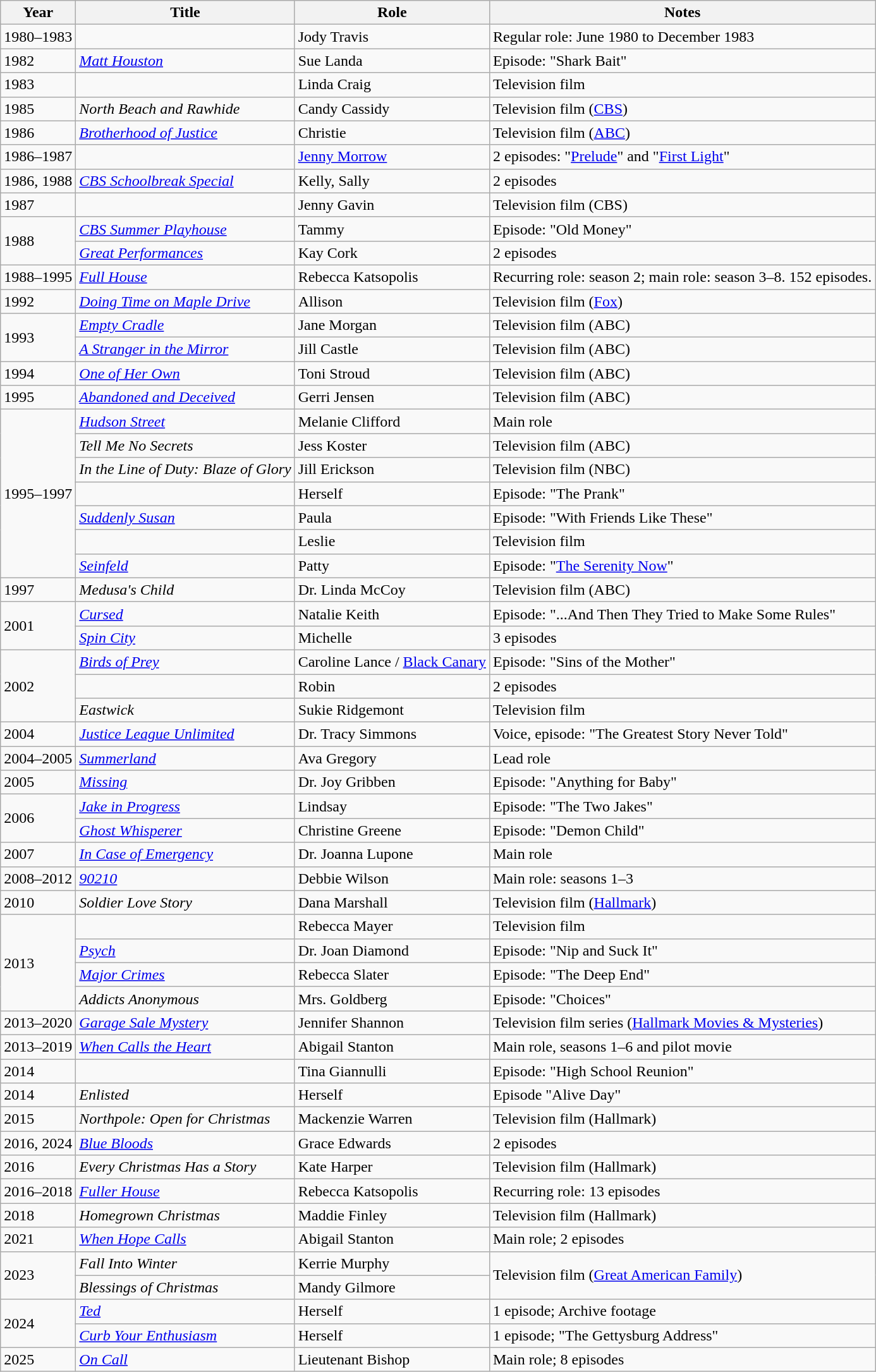<table class="wikitable sortable">
<tr>
<th>Year</th>
<th>Title</th>
<th>Role</th>
<th>Notes</th>
</tr>
<tr>
<td>1980–1983</td>
<td><em></em></td>
<td>Jody Travis</td>
<td>Regular role: June 1980 to December 1983</td>
</tr>
<tr>
<td>1982</td>
<td><em><a href='#'>Matt Houston</a></em></td>
<td>Sue Landa</td>
<td>Episode: "Shark Bait"</td>
</tr>
<tr>
<td>1983</td>
<td><em></em></td>
<td>Linda Craig</td>
<td>Television film</td>
</tr>
<tr>
<td>1985</td>
<td><em>North Beach and Rawhide</em></td>
<td>Candy Cassidy</td>
<td>Television film (<a href='#'>CBS</a>)</td>
</tr>
<tr>
<td>1986</td>
<td><em><a href='#'>Brotherhood of Justice</a></em></td>
<td>Christie</td>
<td>Television film (<a href='#'>ABC</a>)</td>
</tr>
<tr>
<td>1986–1987</td>
<td><em></em></td>
<td><a href='#'>Jenny Morrow</a></td>
<td>2 episodes: "<a href='#'>Prelude</a>" and "<a href='#'>First Light</a>"</td>
</tr>
<tr>
<td>1986, 1988</td>
<td><em><a href='#'>CBS Schoolbreak Special</a></em></td>
<td>Kelly, Sally</td>
<td>2 episodes</td>
</tr>
<tr>
<td>1987</td>
<td><em></em></td>
<td>Jenny Gavin</td>
<td>Television film (CBS)</td>
</tr>
<tr>
<td rowspan=2>1988</td>
<td><em><a href='#'>CBS Summer Playhouse</a></em></td>
<td>Tammy</td>
<td>Episode: "Old Money"</td>
</tr>
<tr>
<td><em><a href='#'>Great Performances</a></em></td>
<td>Kay Cork</td>
<td>2 episodes</td>
</tr>
<tr>
<td>1988–1995</td>
<td><em><a href='#'>Full House</a></em></td>
<td>Rebecca Katsopolis</td>
<td>Recurring role: season 2; main role: season 3–8. 152 episodes.</td>
</tr>
<tr>
<td>1992</td>
<td><em><a href='#'>Doing Time on Maple Drive</a></em></td>
<td>Allison</td>
<td>Television film (<a href='#'>Fox</a>)</td>
</tr>
<tr>
<td rowspan=2>1993</td>
<td><em><a href='#'>Empty Cradle</a></em></td>
<td>Jane Morgan</td>
<td>Television film (ABC)</td>
</tr>
<tr>
<td><em><a href='#'>A Stranger in the Mirror</a></em></td>
<td>Jill Castle</td>
<td>Television film (ABC)</td>
</tr>
<tr>
<td>1994</td>
<td><em><a href='#'>One of Her Own</a></em></td>
<td>Toni Stroud</td>
<td>Television film (ABC)</td>
</tr>
<tr>
<td>1995</td>
<td><em><a href='#'>Abandoned and Deceived</a></em></td>
<td>Gerri Jensen</td>
<td>Television film (ABC)</td>
</tr>
<tr>
<td rowspan="7">1995–1997</td>
<td><em><a href='#'>Hudson Street</a></em></td>
<td>Melanie Clifford</td>
<td>Main role</td>
</tr>
<tr>
<td><em>Tell Me No Secrets</em></td>
<td>Jess Koster</td>
<td>Television film (ABC)</td>
</tr>
<tr>
<td><em>In the Line of Duty:  Blaze of Glory</em></td>
<td>Jill Erickson</td>
<td>Television film (NBC)</td>
</tr>
<tr>
<td><em></em></td>
<td>Herself</td>
<td>Episode: "The Prank"</td>
</tr>
<tr>
<td><em><a href='#'>Suddenly Susan</a></em></td>
<td>Paula</td>
<td>Episode: "With Friends Like These"</td>
</tr>
<tr>
<td><em></em></td>
<td>Leslie</td>
<td>Television film</td>
</tr>
<tr>
<td><em><a href='#'>Seinfeld</a></em></td>
<td>Patty</td>
<td>Episode: "<a href='#'>The Serenity Now</a>"</td>
</tr>
<tr>
<td>1997</td>
<td><em>Medusa's Child</em></td>
<td>Dr. Linda McCoy</td>
<td>Television film (ABC)</td>
</tr>
<tr>
<td rowspan=2>2001</td>
<td><em><a href='#'>Cursed</a></em></td>
<td>Natalie Keith</td>
<td>Episode: "...And Then They Tried to Make Some Rules"</td>
</tr>
<tr>
<td><em><a href='#'>Spin City</a></em></td>
<td>Michelle</td>
<td>3 episodes</td>
</tr>
<tr>
<td rowspan=3>2002</td>
<td><em><a href='#'>Birds of Prey</a></em></td>
<td>Caroline Lance / <a href='#'>Black Canary</a></td>
<td>Episode: "Sins of the Mother"</td>
</tr>
<tr>
<td><em></em></td>
<td>Robin</td>
<td>2 episodes</td>
</tr>
<tr>
<td><em>Eastwick</em></td>
<td>Sukie Ridgemont</td>
<td>Television film</td>
</tr>
<tr>
<td>2004</td>
<td><em><a href='#'>Justice League Unlimited</a></em></td>
<td>Dr. Tracy Simmons</td>
<td>Voice, episode: "The Greatest Story Never Told"</td>
</tr>
<tr>
<td>2004–2005</td>
<td><em><a href='#'>Summerland</a></em></td>
<td>Ava Gregory</td>
<td>Lead role</td>
</tr>
<tr>
<td>2005</td>
<td><em><a href='#'>Missing</a></em></td>
<td>Dr. Joy Gribben</td>
<td>Episode: "Anything for Baby"</td>
</tr>
<tr>
<td rowspan=2>2006</td>
<td><em><a href='#'>Jake in Progress</a></em></td>
<td>Lindsay</td>
<td>Episode: "The Two Jakes"</td>
</tr>
<tr>
<td><em><a href='#'>Ghost Whisperer</a></em></td>
<td>Christine Greene</td>
<td>Episode: "Demon Child"</td>
</tr>
<tr>
<td>2007</td>
<td><em><a href='#'>In Case of Emergency</a></em></td>
<td>Dr. Joanna Lupone</td>
<td>Main role</td>
</tr>
<tr>
<td>2008–2012</td>
<td><em><a href='#'>90210</a></em></td>
<td>Debbie Wilson</td>
<td>Main role: seasons 1–3</td>
</tr>
<tr>
<td>2010</td>
<td><em>Soldier Love Story</em></td>
<td>Dana Marshall</td>
<td>Television film (<a href='#'>Hallmark</a>)</td>
</tr>
<tr>
<td rowspan=4>2013</td>
<td><em></em></td>
<td>Rebecca Mayer</td>
<td>Television film</td>
</tr>
<tr>
<td><em><a href='#'>Psych</a></em></td>
<td>Dr. Joan Diamond</td>
<td>Episode: "Nip and Suck It"</td>
</tr>
<tr>
<td><em><a href='#'>Major Crimes</a></em></td>
<td>Rebecca Slater</td>
<td>Episode: "The Deep End"</td>
</tr>
<tr>
<td><em>Addicts Anonymous</em></td>
<td>Mrs. Goldberg</td>
<td>Episode: "Choices"</td>
</tr>
<tr>
<td>2013–2020</td>
<td><em><a href='#'>Garage Sale Mystery</a></em></td>
<td>Jennifer Shannon</td>
<td>Television film series (<a href='#'>Hallmark Movies & Mysteries</a>)</td>
</tr>
<tr>
<td>2013–2019</td>
<td><em><a href='#'>When Calls the Heart</a></em></td>
<td>Abigail Stanton</td>
<td>Main role, seasons 1–6 and pilot movie</td>
</tr>
<tr>
<td>2014</td>
<td><em></em></td>
<td>Tina Giannulli</td>
<td>Episode: "High School Reunion"</td>
</tr>
<tr>
<td>2014</td>
<td><em>Enlisted</em></td>
<td>Herself</td>
<td>Episode "Alive Day"</td>
</tr>
<tr>
<td>2015</td>
<td><em>Northpole: Open for Christmas</em></td>
<td>Mackenzie Warren</td>
<td>Television film (Hallmark)</td>
</tr>
<tr>
<td>2016, 2024</td>
<td><em><a href='#'>Blue Bloods</a></em></td>
<td>Grace Edwards</td>
<td>2 episodes</td>
</tr>
<tr>
<td>2016</td>
<td><em>Every Christmas Has a Story</em></td>
<td>Kate Harper</td>
<td>Television film (Hallmark)</td>
</tr>
<tr>
<td>2016–2018</td>
<td><em><a href='#'>Fuller House</a></em></td>
<td>Rebecca Katsopolis</td>
<td>Recurring role: 13 episodes</td>
</tr>
<tr>
<td>2018</td>
<td><em>Homegrown Christmas</em></td>
<td>Maddie Finley</td>
<td>Television film (Hallmark)</td>
</tr>
<tr>
<td>2021</td>
<td><em><a href='#'>When Hope Calls</a></em></td>
<td>Abigail Stanton</td>
<td>Main role; 2 episodes</td>
</tr>
<tr>
<td rowspan=2>2023</td>
<td><em>Fall Into Winter</em></td>
<td>Kerrie Murphy</td>
<td rowspan=2>Television film (<a href='#'>Great American Family</a>)</td>
</tr>
<tr>
<td><em>Blessings of Christmas</em></td>
<td>Mandy Gilmore</td>
</tr>
<tr>
<td rowspan=2>2024</td>
<td><em><a href='#'>Ted</a></em></td>
<td>Herself</td>
<td>1 episode; Archive footage</td>
</tr>
<tr>
<td><em><a href='#'>Curb Your Enthusiasm</a></em></td>
<td>Herself</td>
<td>1 episode; "The Gettysburg Address"</td>
</tr>
<tr>
<td>2025</td>
<td><em><a href='#'>On Call</a></em></td>
<td>Lieutenant Bishop</td>
<td>Main role; 8 episodes</td>
</tr>
</table>
